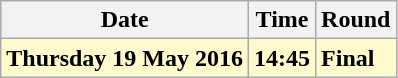<table class="wikitable">
<tr>
<th>Date</th>
<th>Time</th>
<th>Round</th>
</tr>
<tr>
<td style=background:lemonchiffon><strong>Thursday 19 May 2016</strong></td>
<td style=background:lemonchiffon><strong>14:45</strong></td>
<td style=background:lemonchiffon><strong>Final</strong></td>
</tr>
</table>
